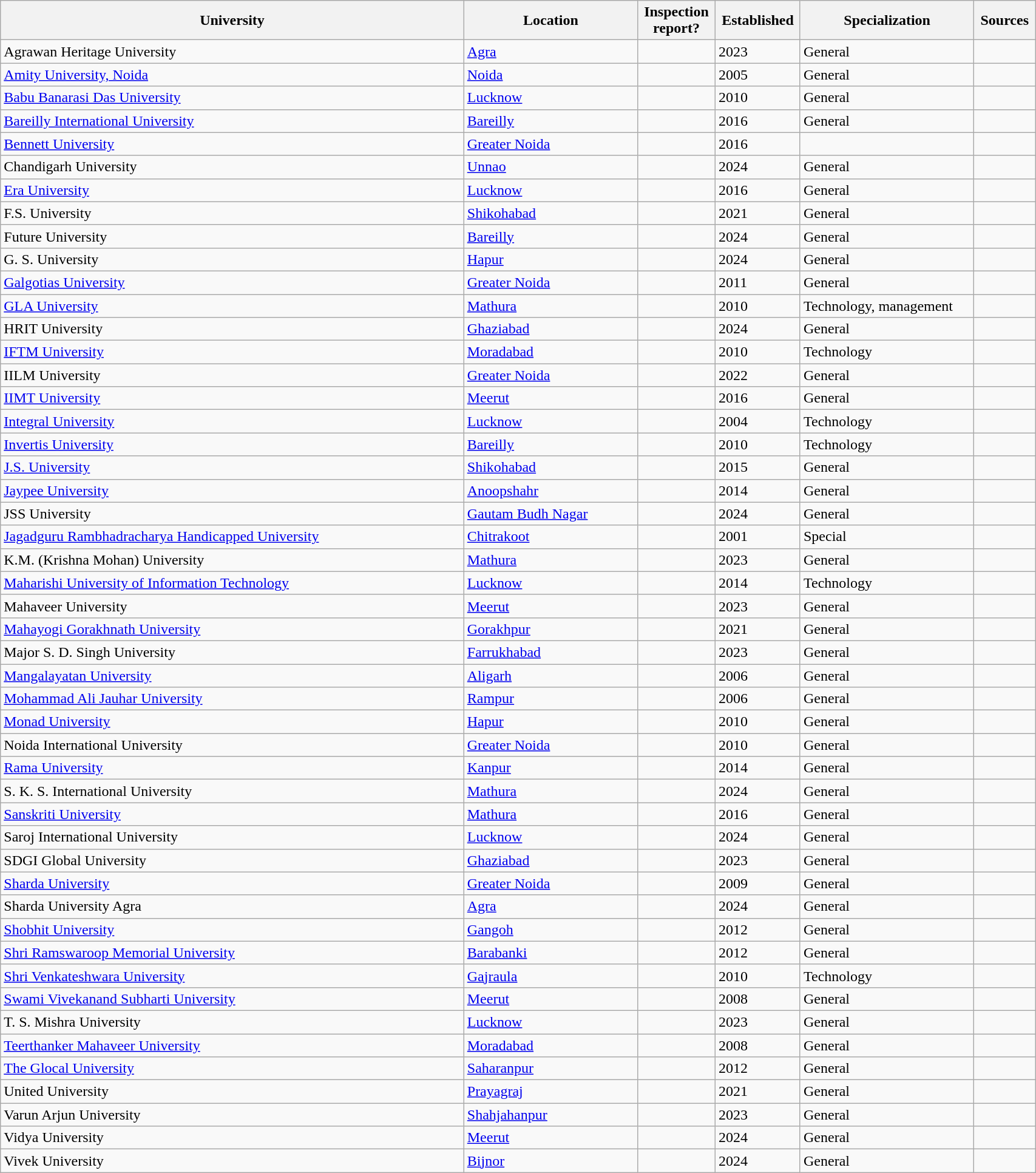<table class="wikitable sortable collapsible plainrowheaders" border="1" style="text-align:left; width:90%">
<tr>
<th scope="col" style="width: 40%;">University</th>
<th scope="col" style="width: 15%;">Location</th>
<th scope="col" style="width: 5%;">Inspection report?</th>
<th scope="col" style="width: 5%;">Established</th>
<th scope="col" style="width: 15%;">Specialization</th>
<th scope="col" style="width: 5%;" class="unsortable">Sources</th>
</tr>
<tr>
<td>Agrawan Heritage University</td>
<td><a href='#'>Agra</a></td>
<td></td>
<td>2023</td>
<td>General</td>
<td></td>
</tr>
<tr>
<td><a href='#'>Amity University, Noida</a></td>
<td><a href='#'>Noida</a></td>
<td></td>
<td>2005</td>
<td>General</td>
<td></td>
</tr>
<tr>
<td><a href='#'>Babu Banarasi Das University</a></td>
<td><a href='#'>Lucknow</a></td>
<td></td>
<td>2010</td>
<td>General</td>
<td></td>
</tr>
<tr>
<td><a href='#'>Bareilly International University</a></td>
<td><a href='#'>Bareilly</a></td>
<td></td>
<td>2016</td>
<td>General</td>
<td></td>
</tr>
<tr>
<td><a href='#'>Bennett University</a></td>
<td><a href='#'>Greater Noida</a></td>
<td></td>
<td>2016</td>
<td></td>
</tr>
<tr>
<td>Chandigarh University</td>
<td><a href='#'>Unnao</a></td>
<td></td>
<td>2024</td>
<td>General</td>
<td></td>
</tr>
<tr>
<td><a href='#'>Era University</a></td>
<td><a href='#'>Lucknow</a></td>
<td></td>
<td>2016</td>
<td>General</td>
<td></td>
</tr>
<tr>
<td>F.S. University</td>
<td><a href='#'>Shikohabad</a></td>
<td></td>
<td>2021</td>
<td>General</td>
<td></td>
</tr>
<tr>
<td>Future University</td>
<td><a href='#'>Bareilly</a></td>
<td></td>
<td>2024</td>
<td>General</td>
<td></td>
</tr>
<tr>
<td>G. S. University</td>
<td><a href='#'>Hapur</a></td>
<td></td>
<td>2024</td>
<td>General</td>
<td></td>
</tr>
<tr>
<td><a href='#'>Galgotias University</a></td>
<td><a href='#'>Greater Noida</a></td>
<td><wbr></td>
<td>2011</td>
<td>General</td>
<td></td>
</tr>
<tr>
<td><a href='#'>GLA University</a></td>
<td><a href='#'>Mathura</a></td>
<td></td>
<td>2010</td>
<td>Technology, management</td>
<td></td>
</tr>
<tr>
<td>HRIT University</td>
<td><a href='#'>Ghaziabad</a></td>
<td></td>
<td>2024</td>
<td>General</td>
<td></td>
</tr>
<tr>
<td><a href='#'>IFTM University</a></td>
<td><a href='#'>Moradabad</a></td>
<td><wbr></td>
<td>2010</td>
<td>Technology</td>
<td></td>
</tr>
<tr>
<td>IILM University</td>
<td><a href='#'>Greater Noida</a></td>
<td></td>
<td>2022</td>
<td>General</td>
<td></td>
</tr>
<tr>
<td><a href='#'>IIMT University</a></td>
<td><a href='#'>Meerut</a></td>
<td></td>
<td>2016</td>
<td>General</td>
<td></td>
</tr>
<tr>
<td><a href='#'>Integral University</a></td>
<td><a href='#'>Lucknow</a></td>
<td></td>
<td>2004</td>
<td>Technology</td>
<td></td>
</tr>
<tr>
<td><a href='#'>Invertis University</a></td>
<td><a href='#'>Bareilly</a></td>
<td><wbr></td>
<td>2010</td>
<td>Technology</td>
<td></td>
</tr>
<tr>
<td><a href='#'>J.S. University</a></td>
<td><a href='#'>Shikohabad</a></td>
<td></td>
<td>2015</td>
<td>General</td>
<td></td>
</tr>
<tr>
<td><a href='#'>Jaypee University</a></td>
<td><a href='#'>Anoopshahr</a></td>
<td></td>
<td>2014</td>
<td>General</td>
<td></td>
</tr>
<tr>
<td>JSS University</td>
<td><a href='#'>Gautam Budh Nagar</a></td>
<td></td>
<td>2024</td>
<td>General</td>
<td></td>
</tr>
<tr>
<td><a href='#'>Jagadguru Rambhadracharya Handicapped University</a></td>
<td><a href='#'>Chitrakoot</a></td>
<td></td>
<td>2001</td>
<td>Special</td>
<td></td>
</tr>
<tr>
<td>K.M. (Krishna Mohan) University</td>
<td><a href='#'>Mathura</a></td>
<td></td>
<td>2023</td>
<td>General</td>
<td></td>
</tr>
<tr>
<td><a href='#'>Maharishi University of Information Technology</a></td>
<td><a href='#'>Lucknow</a></td>
<td></td>
<td>2014</td>
<td>Technology</td>
<td></td>
</tr>
<tr>
<td>Mahaveer University</td>
<td><a href='#'>Meerut</a></td>
<td></td>
<td>2023</td>
<td>General</td>
<td></td>
</tr>
<tr>
<td><a href='#'>Mahayogi Gorakhnath University</a></td>
<td><a href='#'>Gorakhpur</a></td>
<td></td>
<td>2021</td>
<td>General</td>
<td></td>
</tr>
<tr>
<td>Major S. D. Singh University</td>
<td><a href='#'>Farrukhabad</a></td>
<td></td>
<td>2023</td>
<td>General</td>
<td></td>
</tr>
<tr>
<td><a href='#'>Mangalayatan University</a></td>
<td><a href='#'>Aligarh</a></td>
<td></td>
<td>2006</td>
<td>General</td>
<td></td>
</tr>
<tr>
<td><a href='#'>Mohammad Ali Jauhar University</a></td>
<td><a href='#'>Rampur</a></td>
<td><wbr></td>
<td>2006</td>
<td>General</td>
<td></td>
</tr>
<tr>
<td><a href='#'>Monad University</a></td>
<td><a href='#'>Hapur</a></td>
<td></td>
<td>2010</td>
<td>General</td>
<td></td>
</tr>
<tr>
<td>Noida International University</td>
<td><a href='#'>Greater Noida</a></td>
<td></td>
<td>2010</td>
<td>General</td>
<td></td>
</tr>
<tr>
<td><a href='#'>Rama University</a></td>
<td><a href='#'>Kanpur</a></td>
<td></td>
<td>2014</td>
<td>General</td>
<td></td>
</tr>
<tr>
<td>S. K. S. International University</td>
<td><a href='#'>Mathura</a></td>
<td></td>
<td>2024</td>
<td>General</td>
<td></td>
</tr>
<tr>
<td><a href='#'>Sanskriti University</a></td>
<td><a href='#'>Mathura</a></td>
<td></td>
<td>2016</td>
<td>General</td>
<td></td>
</tr>
<tr>
<td>Saroj International University</td>
<td><a href='#'>Lucknow</a></td>
<td></td>
<td>2024</td>
<td>General</td>
<td></td>
</tr>
<tr>
<td>SDGI Global University</td>
<td><a href='#'>Ghaziabad</a></td>
<td></td>
<td>2023</td>
<td>General</td>
<td></td>
</tr>
<tr>
<td><a href='#'>Sharda University</a></td>
<td><a href='#'>Greater Noida</a></td>
<td></td>
<td>2009</td>
<td>General</td>
<td></td>
</tr>
<tr>
<td>Sharda University Agra</td>
<td><a href='#'>Agra</a></td>
<td></td>
<td>2024</td>
<td>General</td>
<td></td>
</tr>
<tr>
<td><a href='#'>Shobhit University</a></td>
<td><a href='#'>Gangoh</a></td>
<td></td>
<td>2012</td>
<td>General</td>
<td></td>
</tr>
<tr>
<td><a href='#'>Shri Ramswaroop Memorial University</a></td>
<td><a href='#'>Barabanki</a></td>
<td></td>
<td>2012</td>
<td>General</td>
<td></td>
</tr>
<tr>
<td><a href='#'>Shri Venkateshwara University</a></td>
<td><a href='#'>Gajraula</a></td>
<td></td>
<td>2010</td>
<td>Technology</td>
<td></td>
</tr>
<tr>
<td><a href='#'>Swami Vivekanand Subharti University</a></td>
<td><a href='#'>Meerut</a></td>
<td></td>
<td>2008</td>
<td>General</td>
<td></td>
</tr>
<tr>
<td>T. S. Mishra University</td>
<td><a href='#'>Lucknow</a></td>
<td></td>
<td>2023</td>
<td>General</td>
<td></td>
</tr>
<tr>
<td><a href='#'>Teerthanker Mahaveer University</a></td>
<td><a href='#'>Moradabad</a></td>
<td></td>
<td>2008</td>
<td>General</td>
<td></td>
</tr>
<tr>
<td><a href='#'>The Glocal University</a></td>
<td><a href='#'>Saharanpur</a></td>
<td></td>
<td>2012</td>
<td>General</td>
<td></td>
</tr>
<tr>
<td>United University</td>
<td><a href='#'>Prayagraj</a></td>
<td></td>
<td>2021</td>
<td>General</td>
<td></td>
</tr>
<tr>
<td>Varun Arjun University</td>
<td><a href='#'>Shahjahanpur</a></td>
<td></td>
<td>2023</td>
<td>General</td>
<td></td>
</tr>
<tr>
<td>Vidya University</td>
<td><a href='#'>Meerut</a></td>
<td></td>
<td>2024</td>
<td>General</td>
<td></td>
</tr>
<tr>
<td>Vivek University</td>
<td><a href='#'>Bijnor</a></td>
<td></td>
<td>2024</td>
<td>General</td>
<td></td>
</tr>
</table>
